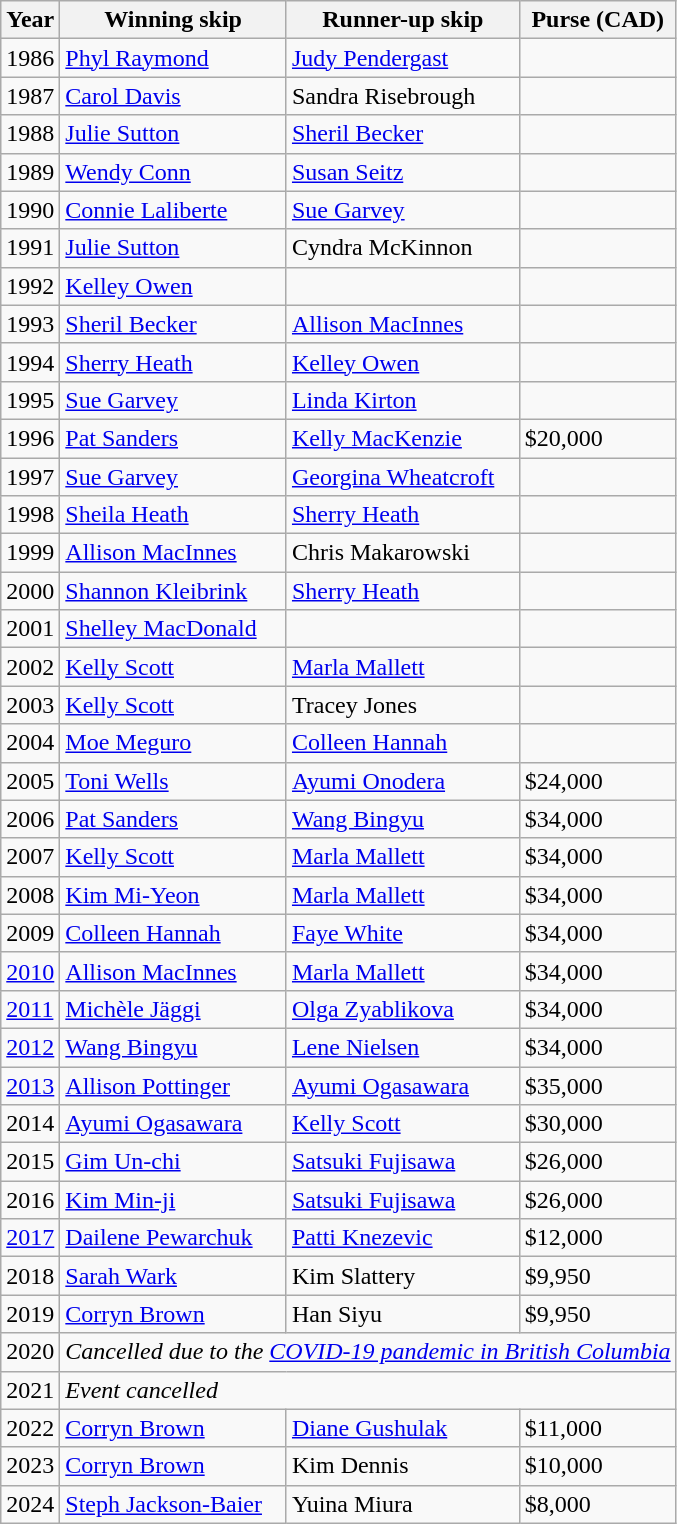<table class="wikitable">
<tr>
<th scope="col">Year</th>
<th scope="col">Winning skip</th>
<th scope="col">Runner-up skip</th>
<th scope="col">Purse (CAD)</th>
</tr>
<tr>
<td>1986</td>
<td> <a href='#'>Phyl Raymond</a></td>
<td> <a href='#'>Judy Pendergast</a></td>
<td></td>
</tr>
<tr>
<td>1987</td>
<td> <a href='#'>Carol Davis</a></td>
<td> Sandra Risebrough</td>
<td></td>
</tr>
<tr>
<td>1988</td>
<td> <a href='#'>Julie Sutton</a></td>
<td> <a href='#'>Sheril Becker</a></td>
<td></td>
</tr>
<tr>
<td>1989</td>
<td> <a href='#'>Wendy Conn</a></td>
<td> <a href='#'>Susan Seitz</a></td>
<td></td>
</tr>
<tr>
<td>1990</td>
<td> <a href='#'>Connie Laliberte</a></td>
<td> <a href='#'>Sue Garvey</a></td>
<td></td>
</tr>
<tr>
<td>1991</td>
<td> <a href='#'>Julie Sutton</a></td>
<td> Cyndra McKinnon</td>
<td></td>
</tr>
<tr>
<td>1992</td>
<td> <a href='#'>Kelley Owen</a></td>
<td></td>
<td></td>
</tr>
<tr>
<td>1993</td>
<td> <a href='#'>Sheril Becker</a></td>
<td> <a href='#'>Allison MacInnes</a></td>
<td></td>
</tr>
<tr>
<td>1994</td>
<td> <a href='#'>Sherry Heath</a></td>
<td> <a href='#'>Kelley Owen</a></td>
<td></td>
</tr>
<tr>
<td>1995</td>
<td> <a href='#'>Sue Garvey</a></td>
<td> <a href='#'>Linda Kirton</a></td>
<td></td>
</tr>
<tr>
<td>1996</td>
<td> <a href='#'>Pat Sanders</a></td>
<td> <a href='#'>Kelly MacKenzie</a></td>
<td>$20,000</td>
</tr>
<tr>
<td>1997</td>
<td> <a href='#'>Sue Garvey</a></td>
<td> <a href='#'>Georgina Wheatcroft</a></td>
<td></td>
</tr>
<tr>
<td>1998</td>
<td> <a href='#'>Sheila Heath</a></td>
<td> <a href='#'>Sherry Heath</a></td>
<td></td>
</tr>
<tr>
<td>1999</td>
<td> <a href='#'>Allison MacInnes</a></td>
<td> Chris Makarowski</td>
<td></td>
</tr>
<tr>
<td>2000</td>
<td> <a href='#'>Shannon Kleibrink</a></td>
<td> <a href='#'>Sherry Heath</a></td>
<td></td>
</tr>
<tr>
<td>2001</td>
<td> <a href='#'>Shelley MacDonald</a></td>
<td></td>
<td></td>
</tr>
<tr>
<td>2002</td>
<td> <a href='#'>Kelly Scott</a></td>
<td> <a href='#'>Marla Mallett</a></td>
<td></td>
</tr>
<tr>
<td>2003</td>
<td> <a href='#'>Kelly Scott</a></td>
<td> Tracey Jones</td>
<td></td>
</tr>
<tr>
<td>2004</td>
<td> <a href='#'>Moe Meguro</a></td>
<td> <a href='#'>Colleen Hannah</a></td>
<td></td>
</tr>
<tr>
<td>2005</td>
<td> <a href='#'>Toni Wells</a></td>
<td> <a href='#'>Ayumi Onodera</a></td>
<td>$24,000</td>
</tr>
<tr>
<td>2006</td>
<td> <a href='#'>Pat Sanders</a></td>
<td> <a href='#'>Wang Bingyu</a></td>
<td>$34,000</td>
</tr>
<tr>
<td>2007</td>
<td> <a href='#'>Kelly Scott</a></td>
<td> <a href='#'>Marla Mallett</a></td>
<td>$34,000</td>
</tr>
<tr>
<td>2008</td>
<td> <a href='#'>Kim Mi-Yeon</a></td>
<td> <a href='#'>Marla Mallett</a></td>
<td>$34,000</td>
</tr>
<tr>
<td>2009</td>
<td> <a href='#'>Colleen Hannah</a></td>
<td> <a href='#'>Faye White</a></td>
<td>$34,000</td>
</tr>
<tr>
<td><a href='#'>2010</a></td>
<td> <a href='#'>Allison MacInnes</a></td>
<td> <a href='#'>Marla Mallett</a></td>
<td>$34,000</td>
</tr>
<tr>
<td><a href='#'>2011</a></td>
<td> <a href='#'>Michèle Jäggi</a></td>
<td> <a href='#'>Olga Zyablikova</a></td>
<td>$34,000</td>
</tr>
<tr>
<td><a href='#'>2012</a></td>
<td> <a href='#'>Wang Bingyu</a></td>
<td> <a href='#'>Lene Nielsen</a></td>
<td>$34,000</td>
</tr>
<tr>
<td><a href='#'>2013</a></td>
<td> <a href='#'>Allison Pottinger</a></td>
<td> <a href='#'>Ayumi Ogasawara</a></td>
<td>$35,000</td>
</tr>
<tr>
<td>2014</td>
<td> <a href='#'>Ayumi Ogasawara</a></td>
<td> <a href='#'>Kelly Scott</a></td>
<td>$30,000</td>
</tr>
<tr>
<td>2015</td>
<td> <a href='#'>Gim Un-chi</a></td>
<td> <a href='#'>Satsuki Fujisawa</a></td>
<td>$26,000</td>
</tr>
<tr>
<td>2016</td>
<td> <a href='#'>Kim Min-ji</a></td>
<td> <a href='#'>Satsuki Fujisawa</a></td>
<td>$26,000</td>
</tr>
<tr>
<td><a href='#'>2017</a></td>
<td> <a href='#'>Dailene Pewarchuk</a></td>
<td> <a href='#'>Patti Knezevic</a></td>
<td>$12,000</td>
</tr>
<tr>
<td>2018</td>
<td> <a href='#'>Sarah Wark</a></td>
<td> Kim Slattery</td>
<td>$9,950</td>
</tr>
<tr>
<td>2019</td>
<td> <a href='#'>Corryn Brown</a></td>
<td> Han Siyu</td>
<td>$9,950</td>
</tr>
<tr>
<td>2020</td>
<td colspan="3"><em>Cancelled due to the <a href='#'>COVID-19 pandemic in British Columbia</a></em></td>
</tr>
<tr>
<td>2021</td>
<td colspan="3"><em>Event cancelled</em></td>
</tr>
<tr>
<td>2022</td>
<td> <a href='#'>Corryn Brown</a></td>
<td> <a href='#'>Diane Gushulak</a></td>
<td>$11,000</td>
</tr>
<tr>
<td>2023</td>
<td> <a href='#'>Corryn Brown</a></td>
<td> Kim Dennis</td>
<td>$10,000</td>
</tr>
<tr>
<td>2024</td>
<td> <a href='#'>Steph Jackson-Baier</a></td>
<td> Yuina Miura</td>
<td>$8,000</td>
</tr>
</table>
